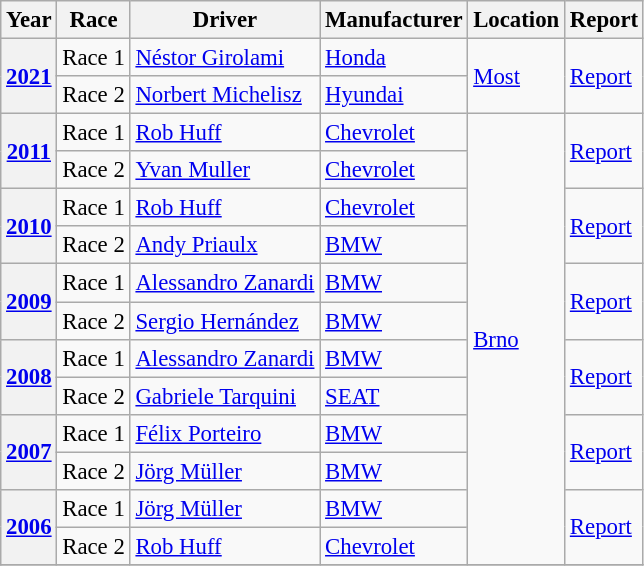<table class="wikitable" style="font-size: 95%;">
<tr>
<th>Year</th>
<th>Race</th>
<th>Driver</th>
<th>Manufacturer</th>
<th>Location</th>
<th>Report</th>
</tr>
<tr>
<th rowspan=2><a href='#'>2021</a></th>
<td>Race 1</td>
<td> <a href='#'>Néstor Girolami</a></td>
<td><a href='#'>Honda</a></td>
<td rowspan=2><a href='#'>Most</a></td>
<td rowspan=2><a href='#'>Report</a></td>
</tr>
<tr>
<td>Race 2</td>
<td> <a href='#'>Norbert Michelisz</a></td>
<td><a href='#'>Hyundai</a></td>
</tr>
<tr>
<th rowspan=2><a href='#'>2011</a></th>
<td>Race 1</td>
<td> <a href='#'>Rob Huff</a></td>
<td><a href='#'>Chevrolet</a></td>
<td rowspan=12><a href='#'>Brno</a></td>
<td rowspan=2><a href='#'>Report</a></td>
</tr>
<tr>
<td>Race 2</td>
<td> <a href='#'>Yvan Muller</a></td>
<td><a href='#'>Chevrolet</a></td>
</tr>
<tr>
<th rowspan=2><a href='#'>2010</a></th>
<td>Race 1</td>
<td> <a href='#'>Rob Huff</a></td>
<td><a href='#'>Chevrolet</a></td>
<td rowspan=2><a href='#'>Report</a></td>
</tr>
<tr>
<td>Race 2</td>
<td> <a href='#'>Andy Priaulx</a></td>
<td><a href='#'>BMW</a></td>
</tr>
<tr>
<th rowspan=2><a href='#'>2009</a></th>
<td>Race 1</td>
<td> <a href='#'>Alessandro Zanardi</a></td>
<td><a href='#'>BMW</a></td>
<td rowspan=2><a href='#'>Report</a></td>
</tr>
<tr>
<td>Race 2</td>
<td> <a href='#'>Sergio Hernández</a></td>
<td><a href='#'>BMW</a></td>
</tr>
<tr>
<th rowspan=2><a href='#'>2008</a></th>
<td>Race 1</td>
<td> <a href='#'>Alessandro Zanardi</a></td>
<td><a href='#'>BMW</a></td>
<td rowspan=2><a href='#'>Report</a></td>
</tr>
<tr>
<td>Race 2</td>
<td> <a href='#'>Gabriele Tarquini</a></td>
<td><a href='#'>SEAT</a></td>
</tr>
<tr>
<th rowspan=2><a href='#'>2007</a></th>
<td>Race 1</td>
<td> <a href='#'>Félix Porteiro</a></td>
<td><a href='#'>BMW</a></td>
<td rowspan=2><a href='#'>Report</a></td>
</tr>
<tr>
<td>Race 2</td>
<td> <a href='#'>Jörg Müller</a></td>
<td><a href='#'>BMW</a></td>
</tr>
<tr>
<th rowspan=2><a href='#'>2006</a></th>
<td>Race 1</td>
<td> <a href='#'>Jörg Müller</a></td>
<td><a href='#'>BMW</a></td>
<td rowspan=2><a href='#'>Report</a></td>
</tr>
<tr>
<td>Race 2</td>
<td> <a href='#'>Rob Huff</a></td>
<td><a href='#'>Chevrolet</a></td>
</tr>
<tr>
</tr>
</table>
